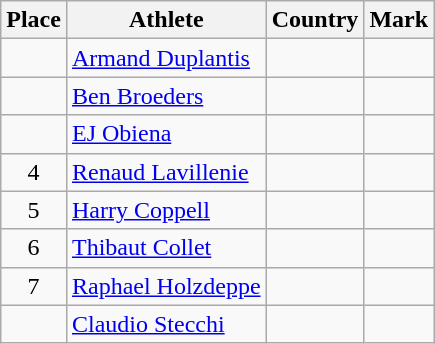<table class="wikitable mw-datatable sortable">
<tr>
<th>Place</th>
<th>Athlete</th>
<th>Country</th>
<th>Mark</th>
</tr>
<tr>
<td align=center></td>
<td><a href='#'>Armand Duplantis</a></td>
<td></td>
<td> <strong></strong> <strong></strong></td>
</tr>
<tr>
<td align=center></td>
<td><a href='#'>Ben Broeders</a></td>
<td></td>
<td> <strong></strong></td>
</tr>
<tr>
<td align=center></td>
<td><a href='#'>EJ Obiena</a></td>
<td></td>
<td></td>
</tr>
<tr>
<td align=center>4</td>
<td><a href='#'>Renaud Lavillenie</a></td>
<td></td>
<td></td>
</tr>
<tr>
<td align=center>5</td>
<td><a href='#'>Harry Coppell</a></td>
<td></td>
<td></td>
</tr>
<tr>
<td align=center>6</td>
<td><a href='#'>Thibaut Collet</a></td>
<td></td>
<td></td>
</tr>
<tr>
<td align=center>7</td>
<td><a href='#'>Raphael Holzdeppe</a></td>
<td></td>
<td></td>
</tr>
<tr>
<td align=center></td>
<td><a href='#'>Claudio Stecchi</a></td>
<td></td>
<td></td>
</tr>
</table>
